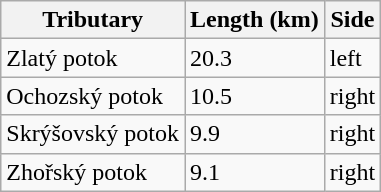<table class="wikitable">
<tr>
<th>Tributary</th>
<th>Length (km)</th>
<th>Side</th>
</tr>
<tr>
<td>Zlatý potok</td>
<td>20.3</td>
<td>left</td>
</tr>
<tr>
<td>Ochozský potok</td>
<td>10.5</td>
<td>right</td>
</tr>
<tr>
<td>Skrýšovský potok</td>
<td>9.9</td>
<td>right</td>
</tr>
<tr>
<td>Zhořský potok</td>
<td>9.1</td>
<td>right</td>
</tr>
</table>
